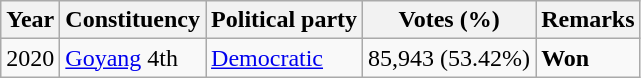<table class="wikitable">
<tr>
<th>Year</th>
<th>Constituency</th>
<th>Political party</th>
<th>Votes (%)</th>
<th>Remarks</th>
</tr>
<tr>
<td>2020</td>
<td><a href='#'>Goyang</a> 4th</td>
<td><a href='#'>Democratic</a></td>
<td>85,943 (53.42%)</td>
<td><strong>Won</strong></td>
</tr>
</table>
